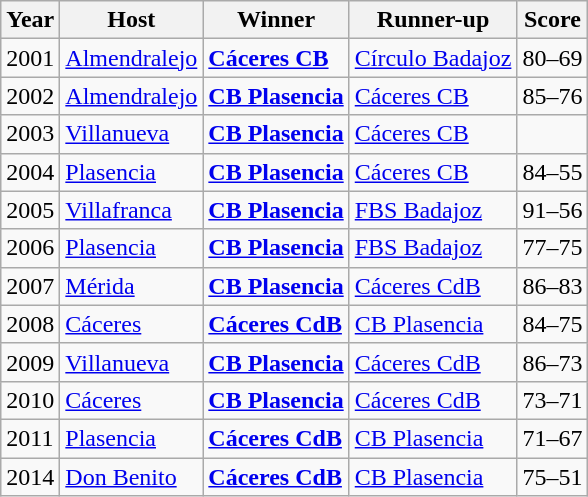<table class="wikitable">
<tr>
<th>Year</th>
<th>Host</th>
<th>Winner</th>
<th>Runner-up</th>
<th>Score</th>
</tr>
<tr>
<td>2001</td>
<td><a href='#'>Almendralejo</a></td>
<td><strong><a href='#'>Cáceres CB</a></strong></td>
<td><a href='#'>Círculo Badajoz</a></td>
<td style="text-align:center;">80–69</td>
</tr>
<tr>
<td>2002</td>
<td><a href='#'>Almendralejo</a></td>
<td><strong><a href='#'>CB Plasencia</a></strong></td>
<td><a href='#'>Cáceres CB</a></td>
<td style="text-align:center;">85–76</td>
</tr>
<tr>
<td>2003</td>
<td><a href='#'>Villanueva</a></td>
<td><strong><a href='#'>CB Plasencia</a></strong></td>
<td><a href='#'>Cáceres CB</a></td>
<td></td>
</tr>
<tr>
<td>2004</td>
<td><a href='#'>Plasencia</a></td>
<td><strong><a href='#'>CB Plasencia</a></strong></td>
<td><a href='#'>Cáceres CB</a></td>
<td style="text-align:center;">84–55</td>
</tr>
<tr>
<td>2005</td>
<td><a href='#'>Villafranca</a></td>
<td><strong><a href='#'>CB Plasencia</a></strong></td>
<td><a href='#'>FBS Badajoz</a></td>
<td style="text-align:center;">91–56</td>
</tr>
<tr>
<td>2006</td>
<td><a href='#'>Plasencia</a></td>
<td><strong><a href='#'>CB Plasencia</a></strong></td>
<td><a href='#'>FBS Badajoz</a></td>
<td style="text-align:center;">77–75</td>
</tr>
<tr>
<td>2007</td>
<td><a href='#'>Mérida</a></td>
<td><strong><a href='#'>CB Plasencia</a></strong></td>
<td><a href='#'>Cáceres CdB</a></td>
<td style="text-align:center;">86–83</td>
</tr>
<tr>
<td>2008</td>
<td><a href='#'>Cáceres</a></td>
<td><strong><a href='#'>Cáceres CdB</a></strong></td>
<td><a href='#'>CB Plasencia</a></td>
<td style="text-align:center;">84–75</td>
</tr>
<tr>
<td>2009</td>
<td><a href='#'>Villanueva</a></td>
<td><strong><a href='#'>CB Plasencia</a></strong></td>
<td><a href='#'>Cáceres CdB</a></td>
<td style="text-align:center;">86–73</td>
</tr>
<tr>
<td>2010</td>
<td><a href='#'>Cáceres</a></td>
<td><strong><a href='#'>CB Plasencia</a></strong></td>
<td><a href='#'>Cáceres CdB</a></td>
<td style="text-align:center;">73–71</td>
</tr>
<tr>
<td>2011</td>
<td><a href='#'>Plasencia</a></td>
<td><strong><a href='#'>Cáceres CdB</a></strong></td>
<td><a href='#'>CB Plasencia</a></td>
<td style="text-align:center;">71–67</td>
</tr>
<tr>
<td>2014</td>
<td><a href='#'>Don Benito</a></td>
<td><strong><a href='#'>Cáceres CdB</a></strong></td>
<td><a href='#'>CB Plasencia</a></td>
<td style="text-align:center;">75–51</td>
</tr>
</table>
